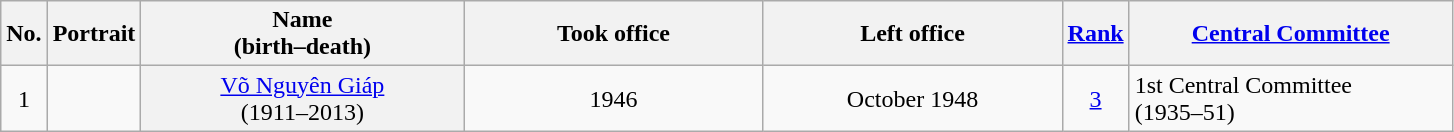<table class="wikitable">
<tr>
<th scope="col" style="width:1em;">No.<br></th>
<th scope="col" style="width:1em;">Portrait</th>
<th scope="col" style="width:13em;">Name<br>(birth–death)</th>
<th scope="col" style="width:12em;">Took office</th>
<th scope="col" style="width:12em;">Left office</th>
<th scope="col" style="width:1em;"><a href='#'>Rank</a><br></th>
<th scope="col" style="width:13em;"><a href='#'>Central Committee</a></th>
</tr>
<tr>
<td align="center">1</td>
<td align="center"><br></td>
<th align="center" scope="row" style="font-weight:normal;"><a href='#'>Võ Nguyên Giáp</a><br>(1911–2013)</th>
<td align="center">1946</td>
<td align="center">October 1948</td>
<td align="center"><a href='#'>3</a></td>
<td>1st Central Committee<br>(1935–51)</td>
</tr>
</table>
